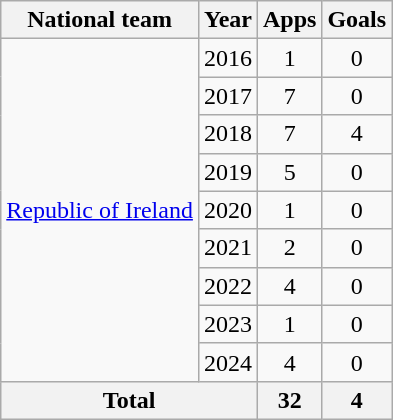<table class="wikitable" style="text-align:center">
<tr>
<th scope="col">National team</th>
<th scope="col">Year</th>
<th scope="col">Apps</th>
<th scope="col">Goals</th>
</tr>
<tr>
<td rowspan="9"><a href='#'>Republic of Ireland</a></td>
<td>2016</td>
<td>1</td>
<td>0</td>
</tr>
<tr>
<td>2017</td>
<td>7</td>
<td>0</td>
</tr>
<tr>
<td>2018</td>
<td>7</td>
<td>4</td>
</tr>
<tr>
<td>2019</td>
<td>5</td>
<td>0</td>
</tr>
<tr>
<td>2020</td>
<td>1</td>
<td>0</td>
</tr>
<tr>
<td>2021</td>
<td>2</td>
<td>0</td>
</tr>
<tr>
<td>2022</td>
<td>4</td>
<td>0</td>
</tr>
<tr>
<td>2023</td>
<td>1</td>
<td>0</td>
</tr>
<tr>
<td>2024</td>
<td>4</td>
<td>0</td>
</tr>
<tr>
<th colspan="2">Total</th>
<th>32</th>
<th>4</th>
</tr>
</table>
